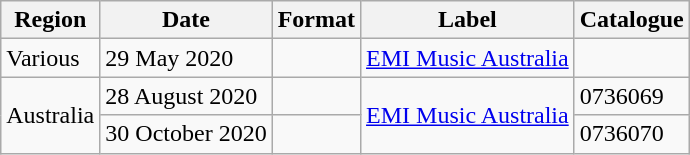<table class="wikitable plainrowheaders">
<tr>
<th scope="col">Region</th>
<th scope="col">Date</th>
<th scope="col">Format</th>
<th scope="col">Label</th>
<th scope="col">Catalogue</th>
</tr>
<tr>
<td scope="row">Various</td>
<td>29 May 2020</td>
<td></td>
<td><a href='#'>EMI Music Australia</a></td>
<td></td>
</tr>
<tr>
<td rowspan="2">Australia</td>
<td>28 August 2020</td>
<td></td>
<td rowspan="2"><a href='#'>EMI Music Australia</a></td>
<td>0736069</td>
</tr>
<tr>
<td>30 October 2020</td>
<td></td>
<td>0736070</td>
</tr>
</table>
